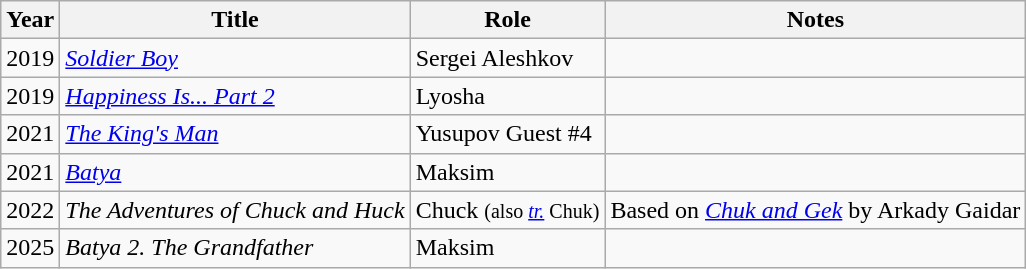<table class="wikitable sortable">
<tr>
<th>Year</th>
<th>Title</th>
<th>Role</th>
<th>Notes</th>
</tr>
<tr>
<td>2019</td>
<td><em><a href='#'>Soldier Boy</a></em></td>
<td>Sergei Aleshkov</td>
<td></td>
</tr>
<tr>
<td>2019</td>
<td><em><a href='#'>Happiness Is... Part 2</a></em></td>
<td>Lyosha</td>
<td></td>
</tr>
<tr>
<td>2021</td>
<td><em><a href='#'>The King's Man</a></em></td>
<td>Yusupov Guest #4</td>
<td></td>
</tr>
<tr>
<td>2021</td>
<td><a href='#'><em>Batya</em></a></td>
<td>Maksim</td>
<td></td>
</tr>
<tr>
<td>2022</td>
<td><em>The Adventures of Chuck and Huck</em></td>
<td>Chuck <small>(also <em><a href='#'>tr.</a></em> Chuk)</small></td>
<td>Based on <em><a href='#'>Chuk and Gek</a></em> by Arkady Gaidar</td>
</tr>
<tr>
<td>2025</td>
<td><em>Batya 2. The Grandfather</em></td>
<td>Maksim</td>
<td></td>
</tr>
</table>
